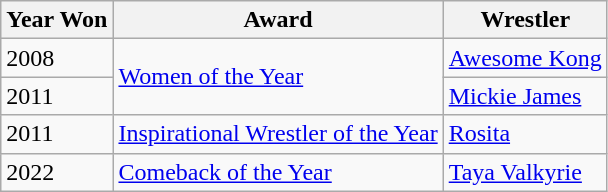<table class="wikitable">
<tr>
<th>Year Won</th>
<th>Award</th>
<th>Wrestler</th>
</tr>
<tr>
<td>2008</td>
<td rowspan="2"><a href='#'>Women of the Year</a></td>
<td><a href='#'>Awesome Kong</a></td>
</tr>
<tr>
<td>2011</td>
<td><a href='#'>Mickie James</a></td>
</tr>
<tr>
<td>2011</td>
<td><a href='#'>Inspirational Wrestler of the Year</a></td>
<td><a href='#'>Rosita</a></td>
</tr>
<tr>
<td>2022</td>
<td><a href='#'>Comeback of the Year</a></td>
<td><a href='#'>Taya Valkyrie</a></td>
</tr>
</table>
